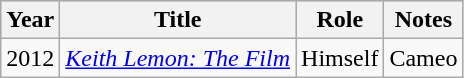<table class="wikitable">
<tr style="background:#b0c4de; text-align:center;">
<th>Year</th>
<th>Title</th>
<th>Role</th>
<th>Notes</th>
</tr>
<tr>
<td>2012</td>
<td><em><a href='#'>Keith Lemon: The Film</a></em></td>
<td>Himself</td>
<td>Cameo</td>
</tr>
</table>
